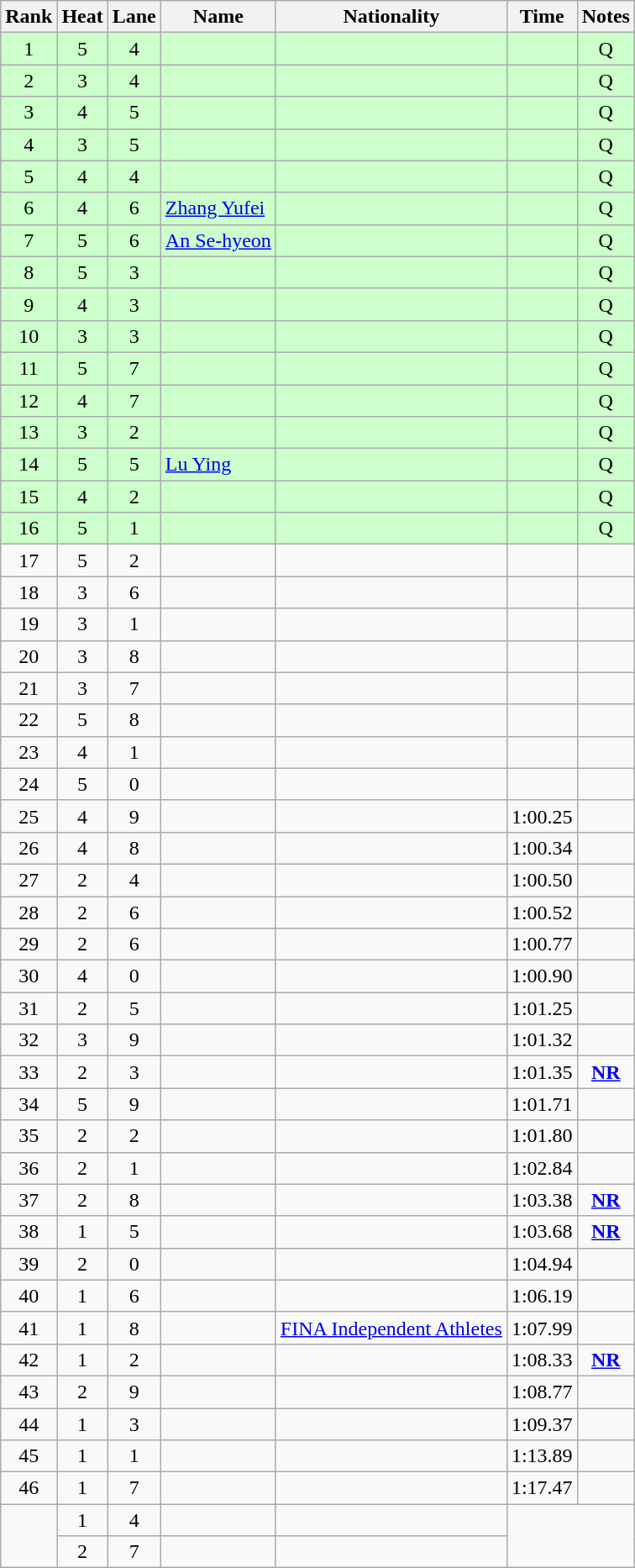<table class="wikitable sortable" style="text-align:center">
<tr>
<th>Rank</th>
<th>Heat</th>
<th>Lane</th>
<th>Name</th>
<th>Nationality</th>
<th>Time</th>
<th>Notes</th>
</tr>
<tr bgcolor=ccffcc>
<td>1</td>
<td>5</td>
<td>4</td>
<td align=left></td>
<td align=left></td>
<td></td>
<td>Q</td>
</tr>
<tr bgcolor=ccffcc>
<td>2</td>
<td>3</td>
<td>4</td>
<td align=left></td>
<td align=left></td>
<td></td>
<td>Q</td>
</tr>
<tr bgcolor=ccffcc>
<td>3</td>
<td>4</td>
<td>5</td>
<td align=left></td>
<td align=left></td>
<td></td>
<td>Q</td>
</tr>
<tr bgcolor=ccffcc>
<td>4</td>
<td>3</td>
<td>5</td>
<td align=left></td>
<td align=left></td>
<td></td>
<td>Q</td>
</tr>
<tr bgcolor=ccffcc>
<td>5</td>
<td>4</td>
<td>4</td>
<td align=left></td>
<td align=left></td>
<td></td>
<td>Q</td>
</tr>
<tr bgcolor=ccffcc>
<td>6</td>
<td>4</td>
<td>6</td>
<td align=left><a href='#'>Zhang Yufei</a></td>
<td align=left></td>
<td></td>
<td>Q</td>
</tr>
<tr bgcolor=ccffcc>
<td>7</td>
<td>5</td>
<td>6</td>
<td align=left><a href='#'>An Se-hyeon</a></td>
<td align=left></td>
<td></td>
<td>Q</td>
</tr>
<tr bgcolor=ccffcc>
<td>8</td>
<td>5</td>
<td>3</td>
<td align=left></td>
<td align=left></td>
<td></td>
<td>Q</td>
</tr>
<tr bgcolor=ccffcc>
<td>9</td>
<td>4</td>
<td>3</td>
<td align=left></td>
<td align=left></td>
<td></td>
<td>Q</td>
</tr>
<tr bgcolor=ccffcc>
<td>10</td>
<td>3</td>
<td>3</td>
<td align=left></td>
<td align=left></td>
<td></td>
<td>Q</td>
</tr>
<tr bgcolor=ccffcc>
<td>11</td>
<td>5</td>
<td>7</td>
<td align=left></td>
<td align=left></td>
<td></td>
<td>Q</td>
</tr>
<tr bgcolor=ccffcc>
<td>12</td>
<td>4</td>
<td>7</td>
<td align=left></td>
<td align=left></td>
<td></td>
<td>Q</td>
</tr>
<tr bgcolor=ccffcc>
<td>13</td>
<td>3</td>
<td>2</td>
<td align=left></td>
<td align=left></td>
<td></td>
<td>Q</td>
</tr>
<tr bgcolor=ccffcc>
<td>14</td>
<td>5</td>
<td>5</td>
<td align=left><a href='#'>Lu Ying</a></td>
<td align=left></td>
<td></td>
<td>Q</td>
</tr>
<tr bgcolor=ccffcc>
<td>15</td>
<td>4</td>
<td>2</td>
<td align=left></td>
<td align=left></td>
<td></td>
<td>Q</td>
</tr>
<tr bgcolor=ccffcc>
<td>16</td>
<td>5</td>
<td>1</td>
<td align=left></td>
<td align=left></td>
<td></td>
<td>Q</td>
</tr>
<tr>
<td>17</td>
<td>5</td>
<td>2</td>
<td align=left></td>
<td align=left></td>
<td></td>
<td></td>
</tr>
<tr>
<td>18</td>
<td>3</td>
<td>6</td>
<td align=left></td>
<td align=left></td>
<td></td>
<td></td>
</tr>
<tr>
<td>19</td>
<td>3</td>
<td>1</td>
<td align=left></td>
<td align=left></td>
<td></td>
<td></td>
</tr>
<tr>
<td>20</td>
<td>3</td>
<td>8</td>
<td align=left></td>
<td align=left></td>
<td></td>
<td></td>
</tr>
<tr>
<td>21</td>
<td>3</td>
<td>7</td>
<td align=left></td>
<td align=left></td>
<td></td>
<td></td>
</tr>
<tr>
<td>22</td>
<td>5</td>
<td>8</td>
<td align=left></td>
<td align=left></td>
<td></td>
<td></td>
</tr>
<tr>
<td>23</td>
<td>4</td>
<td>1</td>
<td align=left></td>
<td align=left></td>
<td></td>
<td></td>
</tr>
<tr>
<td>24</td>
<td>5</td>
<td>0</td>
<td align=left></td>
<td align=left></td>
<td></td>
<td></td>
</tr>
<tr>
<td>25</td>
<td>4</td>
<td>9</td>
<td align=left></td>
<td align=left></td>
<td>1:00.25</td>
<td></td>
</tr>
<tr>
<td>26</td>
<td>4</td>
<td>8</td>
<td align=left></td>
<td align=left></td>
<td>1:00.34</td>
<td></td>
</tr>
<tr>
<td>27</td>
<td>2</td>
<td>4</td>
<td align=left></td>
<td align=left></td>
<td>1:00.50</td>
<td></td>
</tr>
<tr>
<td>28</td>
<td>2</td>
<td>6</td>
<td align=left></td>
<td align=left></td>
<td>1:00.52</td>
<td></td>
</tr>
<tr>
<td>29</td>
<td>2</td>
<td>6</td>
<td align=left></td>
<td align=left></td>
<td>1:00.77</td>
<td></td>
</tr>
<tr>
<td>30</td>
<td>4</td>
<td>0</td>
<td align=left></td>
<td align=left></td>
<td>1:00.90</td>
<td></td>
</tr>
<tr>
<td>31</td>
<td>2</td>
<td>5</td>
<td align=left></td>
<td align=left></td>
<td>1:01.25</td>
<td></td>
</tr>
<tr>
<td>32</td>
<td>3</td>
<td>9</td>
<td align=left></td>
<td align=left></td>
<td>1:01.32</td>
<td></td>
</tr>
<tr>
<td>33</td>
<td>2</td>
<td>3</td>
<td align=left></td>
<td align=left></td>
<td>1:01.35</td>
<td><strong><a href='#'>NR</a></strong></td>
</tr>
<tr>
<td>34</td>
<td>5</td>
<td>9</td>
<td align=left></td>
<td align=left></td>
<td>1:01.71</td>
<td></td>
</tr>
<tr>
<td>35</td>
<td>2</td>
<td>2</td>
<td align=left></td>
<td align=left></td>
<td>1:01.80</td>
<td></td>
</tr>
<tr>
<td>36</td>
<td>2</td>
<td>1</td>
<td align=left></td>
<td align=left></td>
<td>1:02.84</td>
<td></td>
</tr>
<tr>
<td>37</td>
<td>2</td>
<td>8</td>
<td align=left></td>
<td align=left></td>
<td>1:03.38</td>
<td><strong><a href='#'>NR</a></strong></td>
</tr>
<tr>
<td>38</td>
<td>1</td>
<td>5</td>
<td align=left></td>
<td align=left></td>
<td>1:03.68</td>
<td><strong><a href='#'>NR</a></strong></td>
</tr>
<tr>
<td>39</td>
<td>2</td>
<td>0</td>
<td align=left></td>
<td align=left></td>
<td>1:04.94</td>
<td></td>
</tr>
<tr>
<td>40</td>
<td>1</td>
<td>6</td>
<td align=left></td>
<td align=left></td>
<td>1:06.19</td>
<td></td>
</tr>
<tr>
<td>41</td>
<td>1</td>
<td>8</td>
<td align=left></td>
<td align=left><a href='#'>FINA Independent Athletes</a></td>
<td>1:07.99</td>
<td></td>
</tr>
<tr>
<td>42</td>
<td>1</td>
<td>2</td>
<td align=left></td>
<td align=left></td>
<td>1:08.33</td>
<td><strong><a href='#'>NR</a></strong></td>
</tr>
<tr>
<td>43</td>
<td>2</td>
<td>9</td>
<td align=left></td>
<td align=left></td>
<td>1:08.77</td>
<td></td>
</tr>
<tr>
<td>44</td>
<td>1</td>
<td>3</td>
<td align=left></td>
<td align=left></td>
<td>1:09.37</td>
<td></td>
</tr>
<tr>
<td>45</td>
<td>1</td>
<td>1</td>
<td align=left></td>
<td align=left></td>
<td>1:13.89</td>
<td></td>
</tr>
<tr>
<td>46</td>
<td>1</td>
<td>7</td>
<td align=left></td>
<td align=left></td>
<td>1:17.47</td>
<td></td>
</tr>
<tr>
<td rowspan=2></td>
<td>1</td>
<td>4</td>
<td align=left></td>
<td align=left></td>
<td rowspan=2 colspan=2></td>
</tr>
<tr>
<td>2</td>
<td>7</td>
<td align=left></td>
<td align=left></td>
</tr>
</table>
